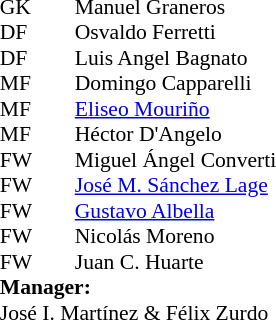<table style="font-size: 90%; margin:0.5em auto;" cellspacing="0" cellpadding="0">
<tr>
<th width=25></th>
<th width=25></th>
</tr>
<tr>
<td>GK</td>
<td></td>
<td> Manuel Graneros</td>
</tr>
<tr>
<td>DF</td>
<td></td>
<td> Osvaldo Ferretti</td>
</tr>
<tr>
<td>DF</td>
<td></td>
<td> Luis Angel Bagnato</td>
</tr>
<tr>
<td>MF</td>
<td></td>
<td> Domingo Capparelli</td>
</tr>
<tr>
<td>MF</td>
<td></td>
<td> <a href='#'>Eliseo Mouriño</a></td>
</tr>
<tr>
<td>MF</td>
<td></td>
<td> Héctor D'Angelo</td>
</tr>
<tr>
<td>FW</td>
<td></td>
<td> Miguel Ángel Converti</td>
</tr>
<tr>
<td>FW</td>
<td></td>
<td> <a href='#'>José M. Sánchez Lage</a></td>
</tr>
<tr>
<td>FW</td>
<td></td>
<td> <a href='#'>Gustavo Albella</a></td>
</tr>
<tr>
<td>FW</td>
<td></td>
<td> Nicolás Moreno</td>
</tr>
<tr>
<td>FW</td>
<td></td>
<td> Juan C. Huarte</td>
</tr>
<tr>
<td colspan=3><strong>Manager:</strong></td>
</tr>
<tr>
<td colspan=4> José I. Martínez & Félix Zurdo</td>
</tr>
</table>
